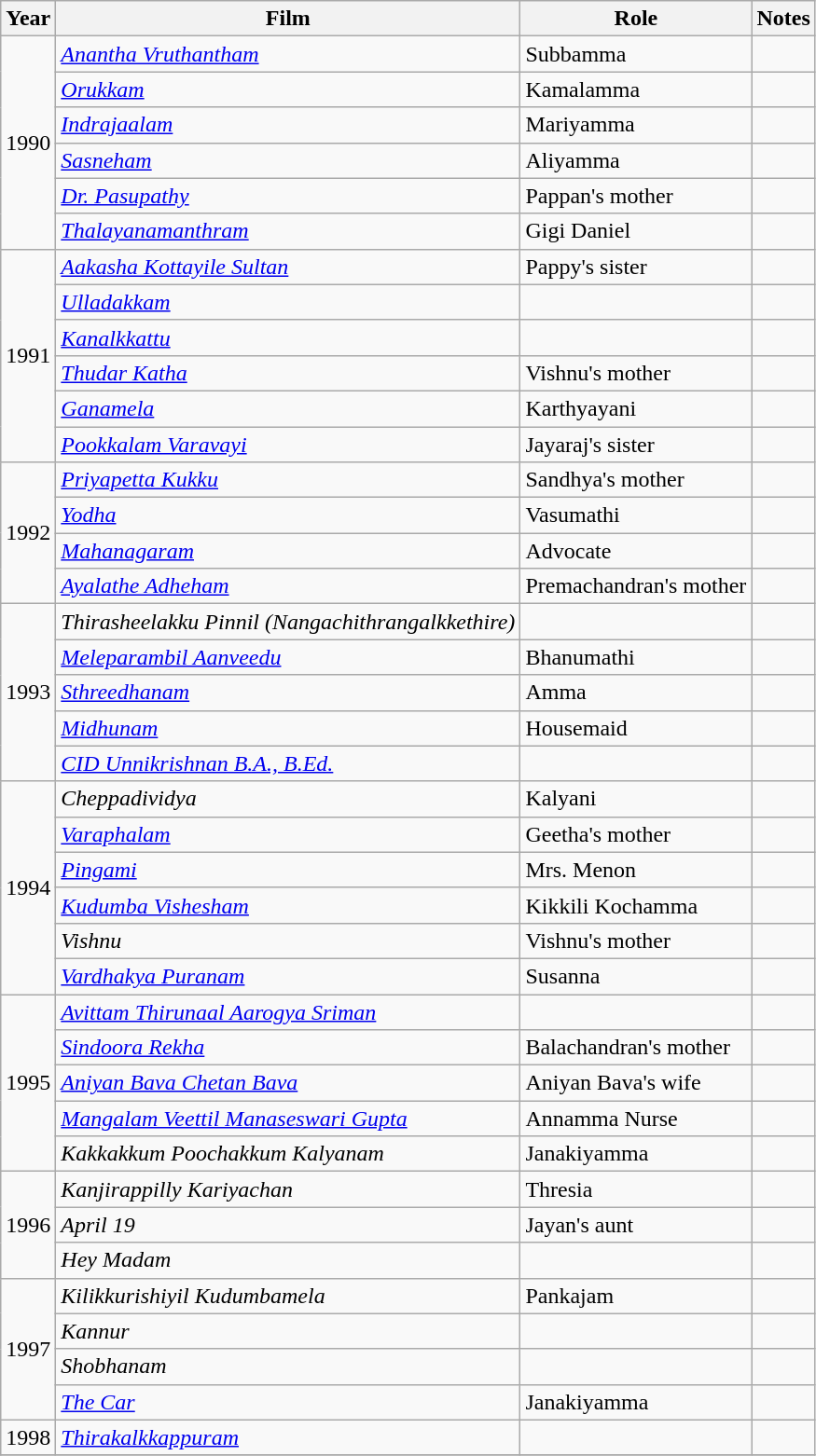<table class="wikitable sortable">
<tr>
<th>Year</th>
<th>Film</th>
<th>Role</th>
<th class="unsortable">Notes</th>
</tr>
<tr>
<td rowspan=6>1990</td>
<td><em><a href='#'>Anantha Vruthantham</a></em></td>
<td>Subbamma</td>
<td></td>
</tr>
<tr>
<td><em><a href='#'>Orukkam</a></em></td>
<td>Kamalamma</td>
<td></td>
</tr>
<tr>
<td><em><a href='#'>Indrajaalam</a></em></td>
<td>Mariyamma</td>
<td></td>
</tr>
<tr>
<td><em><a href='#'>Sasneham</a></em></td>
<td>Aliyamma</td>
<td></td>
</tr>
<tr>
<td><em><a href='#'>Dr. Pasupathy</a></em></td>
<td>Pappan's mother</td>
<td></td>
</tr>
<tr>
<td><em><a href='#'>Thalayanamanthram</a></em></td>
<td>Gigi Daniel</td>
<td></td>
</tr>
<tr>
<td rowspan=6>1991</td>
<td><em><a href='#'>Aakasha Kottayile Sultan</a></em></td>
<td>Pappy's sister</td>
<td></td>
</tr>
<tr>
<td><em><a href='#'>Ulladakkam</a></em></td>
<td></td>
<td></td>
</tr>
<tr>
<td><em><a href='#'>Kanalkkattu</a></em></td>
<td></td>
<td></td>
</tr>
<tr>
<td><em><a href='#'>Thudar Katha</a></em></td>
<td>Vishnu's mother</td>
<td></td>
</tr>
<tr>
<td><em><a href='#'>Ganamela</a></em></td>
<td>Karthyayani</td>
<td></td>
</tr>
<tr>
<td><em><a href='#'>Pookkalam Varavayi</a></em></td>
<td>Jayaraj's sister</td>
<td></td>
</tr>
<tr>
<td rowspan=4>1992</td>
<td><em><a href='#'>Priyapetta Kukku</a></em></td>
<td>Sandhya's mother</td>
<td></td>
</tr>
<tr>
<td><em><a href='#'>Yodha</a></em></td>
<td>Vasumathi</td>
<td></td>
</tr>
<tr>
<td><em><a href='#'>Mahanagaram</a></em></td>
<td>Advocate</td>
<td></td>
</tr>
<tr>
<td><em><a href='#'>Ayalathe Adheham</a></em></td>
<td>Premachandran's mother</td>
<td></td>
</tr>
<tr>
<td rowspan=5>1993</td>
<td><em>Thirasheelakku Pinnil (Nangachithrangalkkethire)</em></td>
<td></td>
<td></td>
</tr>
<tr>
<td><em><a href='#'>Meleparambil Aanveedu</a></em></td>
<td>Bhanumathi</td>
<td></td>
</tr>
<tr>
<td><em><a href='#'>Sthreedhanam</a></em></td>
<td>Amma</td>
<td></td>
</tr>
<tr>
<td><em><a href='#'>Midhunam</a></em></td>
<td>Housemaid</td>
<td></td>
</tr>
<tr>
<td><em><a href='#'>CID Unnikrishnan B.A., B.Ed.</a></em></td>
<td></td>
<td></td>
</tr>
<tr>
<td rowspan=6>1994</td>
<td><em>Cheppadividya</em></td>
<td>Kalyani</td>
<td></td>
</tr>
<tr>
<td><em><a href='#'>Varaphalam</a></em></td>
<td>Geetha's mother</td>
<td></td>
</tr>
<tr>
<td><em><a href='#'>Pingami</a></em></td>
<td>Mrs. Menon</td>
<td></td>
</tr>
<tr>
<td><em><a href='#'>Kudumba Vishesham</a></em></td>
<td>Kikkili Kochamma</td>
<td></td>
</tr>
<tr>
<td><em>Vishnu</em></td>
<td>Vishnu's mother</td>
<td></td>
</tr>
<tr>
<td><em><a href='#'>Vardhakya Puranam</a></em></td>
<td>Susanna</td>
<td></td>
</tr>
<tr>
<td rowspan=5>1995</td>
<td><em><a href='#'>Avittam Thirunaal Aarogya Sriman</a></em></td>
<td></td>
<td></td>
</tr>
<tr>
<td><em><a href='#'>Sindoora Rekha</a></em></td>
<td>Balachandran's mother</td>
<td></td>
</tr>
<tr>
<td><em><a href='#'>Aniyan Bava Chetan Bava</a></em></td>
<td>Aniyan Bava's wife</td>
<td></td>
</tr>
<tr>
<td><em><a href='#'>Mangalam Veettil Manaseswari Gupta</a></em></td>
<td>Annamma Nurse</td>
<td></td>
</tr>
<tr>
<td><em>Kakkakkum Poochakkum Kalyanam</em></td>
<td>Janakiyamma</td>
<td></td>
</tr>
<tr>
<td rowspan=3>1996</td>
<td><em>Kanjirappilly Kariyachan</em></td>
<td>Thresia</td>
<td></td>
</tr>
<tr>
<td><em>April 19</em></td>
<td>Jayan's aunt</td>
<td></td>
</tr>
<tr>
<td><em>Hey Madam</em></td>
<td></td>
<td></td>
</tr>
<tr>
<td rowspan=4>1997</td>
<td><em>Kilikkurishiyil Kudumbamela</em></td>
<td>Pankajam</td>
<td></td>
</tr>
<tr>
<td><em>Kannur</em></td>
<td></td>
<td></td>
</tr>
<tr>
<td><em>Shobhanam</em></td>
<td></td>
<td></td>
</tr>
<tr>
<td><em><a href='#'>The Car</a></em></td>
<td>Janakiyamma</td>
<td></td>
</tr>
<tr>
<td>1998</td>
<td><em><a href='#'>Thirakalkkappuram</a></em></td>
<td></td>
<td></td>
</tr>
<tr>
</tr>
</table>
